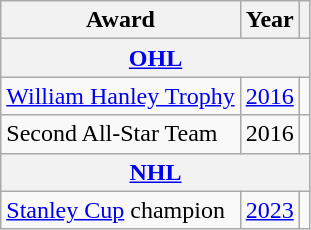<table class="wikitable">
<tr>
<th>Award</th>
<th>Year</th>
<th></th>
</tr>
<tr>
<th colspan="3"><a href='#'>OHL</a></th>
</tr>
<tr>
<td><a href='#'>William Hanley Trophy</a></td>
<td><a href='#'>2016</a></td>
<td></td>
</tr>
<tr>
<td>Second All-Star Team</td>
<td>2016</td>
<td></td>
</tr>
<tr>
<th colspan="3"><a href='#'>NHL</a></th>
</tr>
<tr>
<td><a href='#'>Stanley Cup</a> champion</td>
<td><a href='#'>2023</a></td>
<td></td>
</tr>
</table>
